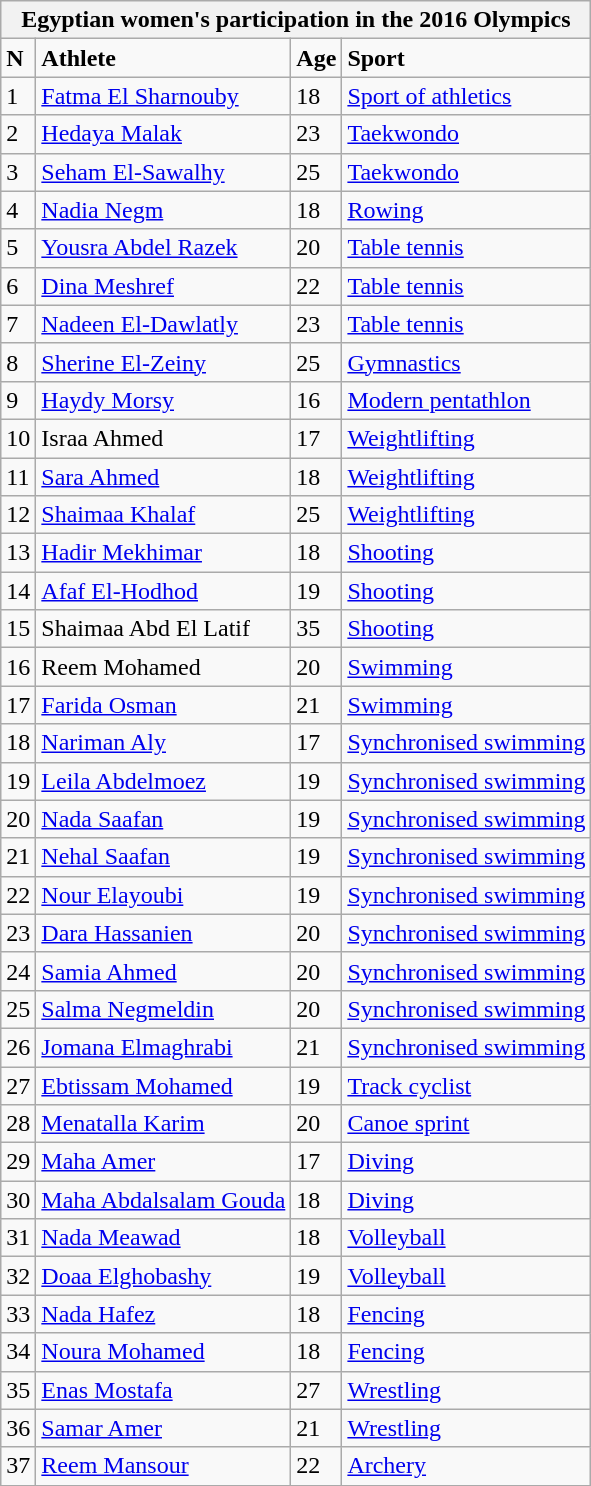<table class="wikitable">
<tr>
<th colspan="4">Egyptian women's participation in the 2016 Olympics</th>
</tr>
<tr>
<td><strong>N</strong></td>
<td><strong>Athlete</strong></td>
<td><strong>Age</strong></td>
<td><strong>Sport</strong></td>
</tr>
<tr>
<td>1</td>
<td><a href='#'>Fatma El Sharnouby</a></td>
<td>18</td>
<td><a href='#'>Sport of athletics</a></td>
</tr>
<tr>
<td>2</td>
<td><a href='#'>Hedaya Malak</a></td>
<td>23</td>
<td><a href='#'>Taekwondo</a></td>
</tr>
<tr>
<td>3</td>
<td><a href='#'>Seham El-Sawalhy</a></td>
<td>25</td>
<td><a href='#'>Taekwondo</a></td>
</tr>
<tr>
<td>4</td>
<td><a href='#'>Nadia Negm</a></td>
<td>18</td>
<td><a href='#'>Rowing</a></td>
</tr>
<tr>
<td>5</td>
<td><a href='#'>Yousra Abdel Razek</a></td>
<td>20</td>
<td><a href='#'>Table tennis</a></td>
</tr>
<tr>
<td>6</td>
<td><a href='#'>Dina Meshref</a></td>
<td>22</td>
<td><a href='#'>Table tennis</a></td>
</tr>
<tr>
<td>7</td>
<td><a href='#'>Nadeen El-Dawlatly</a></td>
<td>23</td>
<td><a href='#'>Table tennis</a></td>
</tr>
<tr>
<td>8</td>
<td><a href='#'>Sherine El-Zeiny</a></td>
<td>25</td>
<td><a href='#'>Gymnastics</a></td>
</tr>
<tr>
<td>9</td>
<td><a href='#'>Haydy Morsy</a></td>
<td>16</td>
<td><a href='#'>Modern pentathlon</a></td>
</tr>
<tr>
<td>10</td>
<td>Israa Ahmed</td>
<td>17</td>
<td><a href='#'>Weightlifting</a></td>
</tr>
<tr>
<td>11</td>
<td><a href='#'>Sara Ahmed</a></td>
<td>18</td>
<td><a href='#'>Weightlifting</a></td>
</tr>
<tr>
<td>12</td>
<td><a href='#'>Shaimaa Khalaf</a></td>
<td>25</td>
<td><a href='#'>Weightlifting</a></td>
</tr>
<tr>
<td>13</td>
<td><a href='#'>Hadir Mekhimar</a></td>
<td>18</td>
<td><a href='#'>Shooting</a></td>
</tr>
<tr>
<td>14</td>
<td><a href='#'>Afaf El-Hodhod</a></td>
<td>19</td>
<td><a href='#'>Shooting</a></td>
</tr>
<tr>
<td>15</td>
<td>Shaimaa Abd El Latif</td>
<td>35</td>
<td><a href='#'>Shooting</a></td>
</tr>
<tr>
<td>16</td>
<td>Reem Mohamed</td>
<td>20</td>
<td><a href='#'>Swimming</a></td>
</tr>
<tr>
<td>17</td>
<td><a href='#'>Farida Osman</a></td>
<td>21</td>
<td><a href='#'>Swimming</a></td>
</tr>
<tr>
<td>18</td>
<td><a href='#'>Nariman Aly</a></td>
<td>17</td>
<td><a href='#'>Synchronised swimming</a></td>
</tr>
<tr>
<td>19</td>
<td><a href='#'>Leila Abdelmoez</a></td>
<td>19</td>
<td><a href='#'>Synchronised swimming</a></td>
</tr>
<tr>
<td>20</td>
<td><a href='#'>Nada Saafan</a></td>
<td>19</td>
<td><a href='#'>Synchronised swimming</a></td>
</tr>
<tr>
<td>21</td>
<td><a href='#'>Nehal Saafan</a></td>
<td>19</td>
<td><a href='#'>Synchronised swimming</a></td>
</tr>
<tr>
<td>22</td>
<td><a href='#'>Nour Elayoubi</a></td>
<td>19</td>
<td><a href='#'>Synchronised swimming</a></td>
</tr>
<tr>
<td>23</td>
<td><a href='#'>Dara Hassanien</a></td>
<td>20</td>
<td><a href='#'>Synchronised swimming</a></td>
</tr>
<tr>
<td>24</td>
<td><a href='#'>Samia Ahmed</a></td>
<td>20</td>
<td><a href='#'>Synchronised swimming</a></td>
</tr>
<tr>
<td>25</td>
<td><a href='#'>Salma Negmeldin</a></td>
<td>20</td>
<td><a href='#'>Synchronised swimming</a></td>
</tr>
<tr>
<td>26</td>
<td><a href='#'>Jomana Elmaghrabi</a></td>
<td>21</td>
<td><a href='#'>Synchronised swimming</a></td>
</tr>
<tr>
<td>27</td>
<td><a href='#'>Ebtissam Mohamed</a></td>
<td>19</td>
<td><a href='#'>Track cyclist</a></td>
</tr>
<tr>
<td>28</td>
<td><a href='#'>Menatalla Karim</a></td>
<td>20</td>
<td><a href='#'>Canoe sprint</a></td>
</tr>
<tr>
<td>29</td>
<td><a href='#'>Maha Amer</a></td>
<td>17</td>
<td><a href='#'>Diving</a></td>
</tr>
<tr>
<td>30</td>
<td><a href='#'>Maha Abdalsalam Gouda</a></td>
<td>18</td>
<td><a href='#'>Diving</a></td>
</tr>
<tr>
<td>31</td>
<td><a href='#'>Nada Meawad</a></td>
<td>18</td>
<td><a href='#'>Volleyball</a></td>
</tr>
<tr>
<td>32</td>
<td><a href='#'>Doaa Elghobashy</a></td>
<td>19</td>
<td><a href='#'>Volleyball</a></td>
</tr>
<tr>
<td>33</td>
<td><a href='#'>Nada Hafez</a></td>
<td>18</td>
<td><a href='#'>Fencing</a></td>
</tr>
<tr>
<td>34</td>
<td><a href='#'>Noura Mohamed</a></td>
<td>18</td>
<td><a href='#'>Fencing</a></td>
</tr>
<tr>
<td>35</td>
<td><a href='#'>Enas Mostafa</a></td>
<td>27</td>
<td><a href='#'>Wrestling</a></td>
</tr>
<tr>
<td>36</td>
<td><a href='#'>Samar Amer</a></td>
<td>21</td>
<td><a href='#'>Wrestling</a></td>
</tr>
<tr>
<td>37</td>
<td><a href='#'>Reem Mansour</a></td>
<td>22</td>
<td><a href='#'>Archery</a></td>
</tr>
</table>
